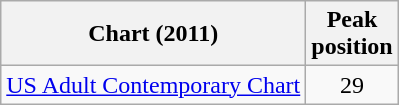<table class="wikitable">
<tr>
<th align="left">Chart (2011)</th>
<th align="left">Peak<br>position</th>
</tr>
<tr>
<td align="left"><a href='#'>US Adult Contemporary Chart</a></td>
<td align="center">29</td>
</tr>
</table>
